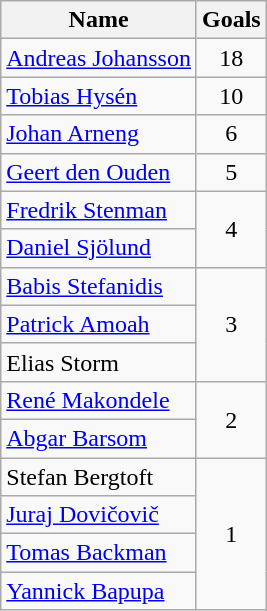<table class="wikitable">
<tr>
<th>Name</th>
<th>Goals</th>
</tr>
<tr>
<td> <a href='#'>Andreas Johansson</a></td>
<td align=center>18</td>
</tr>
<tr>
<td> <a href='#'>Tobias Hysén</a></td>
<td align=center>10</td>
</tr>
<tr>
<td> <a href='#'>Johan Arneng</a></td>
<td align=center>6</td>
</tr>
<tr>
<td> <a href='#'>Geert den Ouden</a></td>
<td align=center>5</td>
</tr>
<tr>
<td> <a href='#'>Fredrik Stenman</a></td>
<td rowspan="2" style="text-align:center;">4</td>
</tr>
<tr>
<td> <a href='#'>Daniel Sjölund</a></td>
</tr>
<tr>
<td> <a href='#'>Babis Stefanidis</a></td>
<td rowspan="3" style="text-align:center;">3</td>
</tr>
<tr>
<td> <a href='#'>Patrick Amoah</a></td>
</tr>
<tr>
<td> Elias Storm</td>
</tr>
<tr>
<td> <a href='#'>René Makondele</a></td>
<td rowspan="2" style="text-align:center;">2</td>
</tr>
<tr>
<td> <a href='#'>Abgar Barsom</a></td>
</tr>
<tr>
<td> Stefan Bergtoft</td>
<td rowspan="4" style="text-align:center;">1</td>
</tr>
<tr>
<td> <a href='#'>Juraj Dovičovič</a></td>
</tr>
<tr>
<td> <a href='#'>Tomas Backman</a></td>
</tr>
<tr>
<td> <a href='#'>Yannick Bapupa</a></td>
</tr>
</table>
